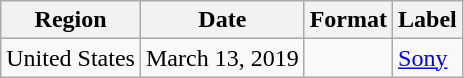<table class=wikitable>
<tr>
<th>Region</th>
<th>Date</th>
<th>Format</th>
<th>Label</th>
</tr>
<tr>
<td>United States</td>
<td>March 13, 2019</td>
<td></td>
<td><a href='#'>Sony</a></td>
</tr>
</table>
